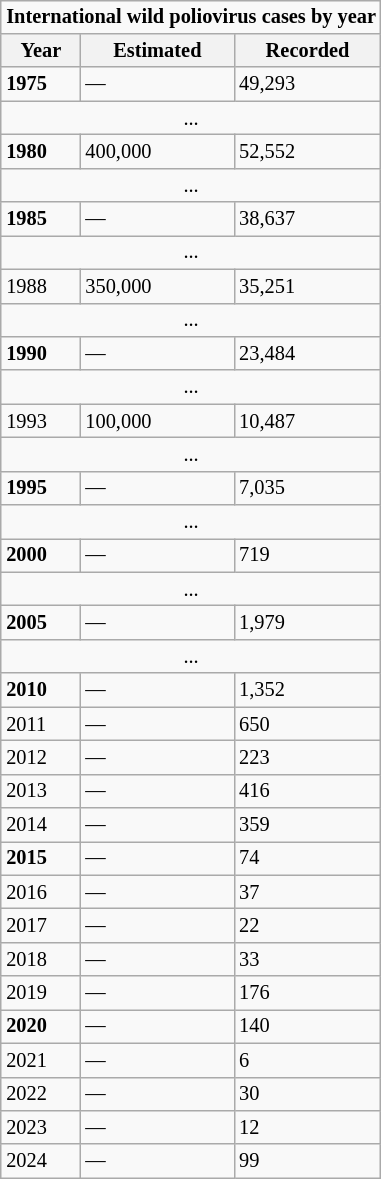<table class="wikitable" style="float:right; font-size:85%; margin-left:15px">
<tr>
<td colspan=3><strong>International wild poliovirus cases by year</strong></td>
</tr>
<tr>
<th>Year</th>
<th>Estimated</th>
<th>Recorded</th>
</tr>
<tr>
<td><strong>1975</strong></td>
<td>—</td>
<td>49,293</td>
</tr>
<tr>
<td colspan=3 align="center">...</td>
</tr>
<tr>
<td><strong>1980</strong></td>
<td>400,000</td>
<td>52,552</td>
</tr>
<tr>
<td colspan=3 align="center">...</td>
</tr>
<tr>
<td><strong>1985</strong></td>
<td>—</td>
<td>38,637</td>
</tr>
<tr>
<td colspan=3 align="center">...</td>
</tr>
<tr>
<td>1988</td>
<td>350,000</td>
<td>35,251</td>
</tr>
<tr>
<td colspan=3 align="center">...</td>
</tr>
<tr>
<td><strong>1990</strong></td>
<td>—</td>
<td>23,484</td>
</tr>
<tr>
<td colspan=3 align="center">...</td>
</tr>
<tr>
<td>1993</td>
<td>100,000</td>
<td>10,487</td>
</tr>
<tr>
<td colspan=3 align="center">...</td>
</tr>
<tr>
<td><strong>1995</strong></td>
<td>—</td>
<td>7,035</td>
</tr>
<tr>
<td colspan=3 align="center">...</td>
</tr>
<tr>
<td><strong>2000</strong></td>
<td>—</td>
<td>719</td>
</tr>
<tr>
<td colspan=3 align="center">...</td>
</tr>
<tr>
<td><strong>2005</strong></td>
<td>—</td>
<td>1,979</td>
</tr>
<tr>
<td colspan=3 align="center">...</td>
</tr>
<tr>
<td><strong>2010</strong></td>
<td>—</td>
<td>1,352</td>
</tr>
<tr>
<td>2011</td>
<td>—</td>
<td>650</td>
</tr>
<tr>
<td>2012</td>
<td>—</td>
<td>223</td>
</tr>
<tr>
<td>2013</td>
<td>—</td>
<td>416</td>
</tr>
<tr>
<td>2014</td>
<td>—</td>
<td>359</td>
</tr>
<tr>
<td><strong>2015</strong></td>
<td>—</td>
<td>74</td>
</tr>
<tr>
<td>2016</td>
<td>—</td>
<td>37</td>
</tr>
<tr>
<td>2017</td>
<td>—</td>
<td>22</td>
</tr>
<tr>
<td>2018</td>
<td>—</td>
<td>33</td>
</tr>
<tr>
<td>2019</td>
<td>—</td>
<td>176</td>
</tr>
<tr>
<td><strong>2020</strong></td>
<td>—</td>
<td>140</td>
</tr>
<tr>
<td>2021</td>
<td>—</td>
<td>6</td>
</tr>
<tr>
<td>2022</td>
<td>—</td>
<td>30</td>
</tr>
<tr>
<td>2023</td>
<td>—</td>
<td>12</td>
</tr>
<tr>
<td>2024</td>
<td>—</td>
<td>99</td>
</tr>
</table>
